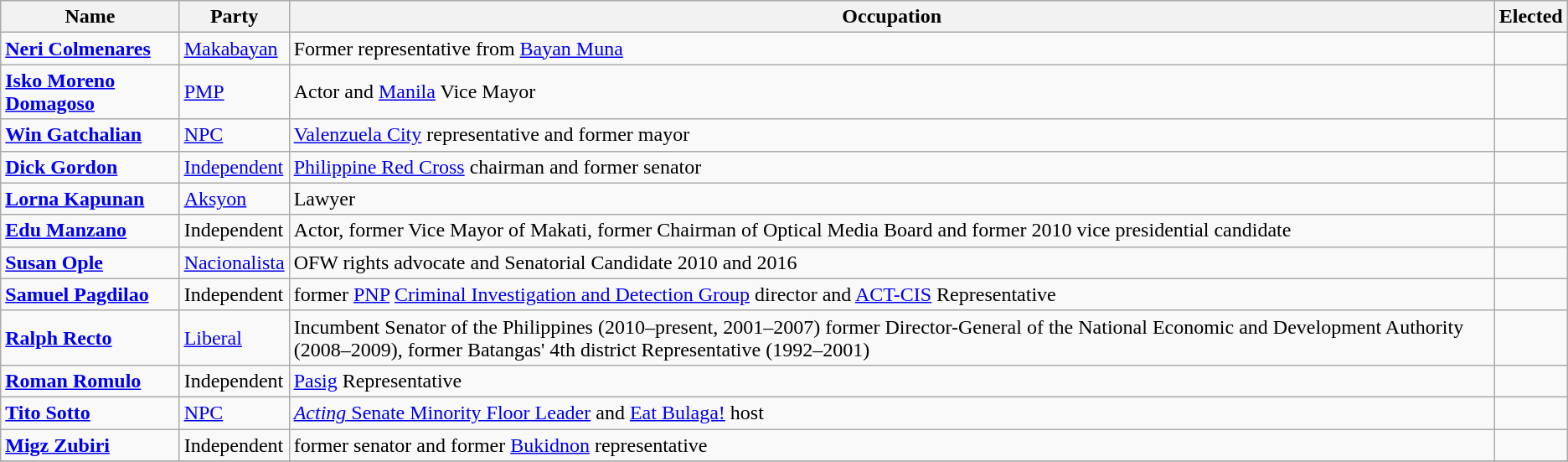<table class="wikitable">
<tr>
<th>Name</th>
<th>Party</th>
<th>Occupation</th>
<th>Elected</th>
</tr>
<tr>
<td><strong><a href='#'>Neri Colmenares</a></strong></td>
<td><a href='#'>Makabayan</a></td>
<td>Former representative from <a href='#'>Bayan Muna</a></td>
<td></td>
</tr>
<tr>
<td><strong><a href='#'>Isko Moreno Domagoso</a></strong></td>
<td><a href='#'>PMP</a></td>
<td>Actor and <a href='#'>Manila</a> Vice Mayor</td>
<td></td>
</tr>
<tr>
<td><strong><a href='#'>Win Gatchalian</a></strong></td>
<td><a href='#'>NPC</a></td>
<td><a href='#'>Valenzuela City</a> representative and former mayor</td>
<td></td>
</tr>
<tr>
<td><strong><a href='#'>Dick Gordon</a></strong></td>
<td><a href='#'>Independent</a></td>
<td><a href='#'>Philippine Red Cross</a> chairman and former senator</td>
<td></td>
</tr>
<tr>
<td><strong><a href='#'>Lorna Kapunan</a></strong></td>
<td><a href='#'>Aksyon</a></td>
<td>Lawyer</td>
<td></td>
</tr>
<tr>
<td><strong><a href='#'>Edu Manzano</a></strong></td>
<td>Independent</td>
<td>Actor, former Vice Mayor of Makati, former Chairman of Optical Media Board and former 2010 vice presidential candidate</td>
<td></td>
</tr>
<tr>
<td><strong><a href='#'>Susan Ople</a></strong></td>
<td><a href='#'>Nacionalista</a></td>
<td>OFW rights advocate and Senatorial Candidate 2010 and 2016</td>
<td></td>
</tr>
<tr>
<td><strong><a href='#'>Samuel Pagdilao</a></strong></td>
<td>Independent</td>
<td>former <a href='#'>PNP</a> <a href='#'>Criminal Investigation and Detection Group</a> director and <a href='#'>ACT-CIS</a> Representative</td>
<td></td>
</tr>
<tr>
<td><strong><a href='#'>Ralph Recto</a></strong></td>
<td><a href='#'>Liberal</a></td>
<td>Incumbent Senator of the Philippines (2010–present, 2001–2007) former Director-General of the National Economic and Development Authority (2008–2009), former Batangas' 4th district Representative (1992–2001)</td>
<td></td>
</tr>
<tr>
<td><strong><a href='#'>Roman Romulo</a></strong></td>
<td>Independent</td>
<td><a href='#'>Pasig</a> Representative</td>
<td></td>
</tr>
<tr>
<td><strong><a href='#'>Tito Sotto</a></strong></td>
<td><a href='#'>NPC</a></td>
<td><a href='#'><em>Acting</em> Senate Minority Floor Leader</a> and <a href='#'>Eat Bulaga!</a> host</td>
<td></td>
</tr>
<tr>
<td><strong><a href='#'>Migz Zubiri</a></strong></td>
<td>Independent</td>
<td>former senator and former <a href='#'>Bukidnon</a> representative</td>
<td></td>
</tr>
<tr>
</tr>
</table>
